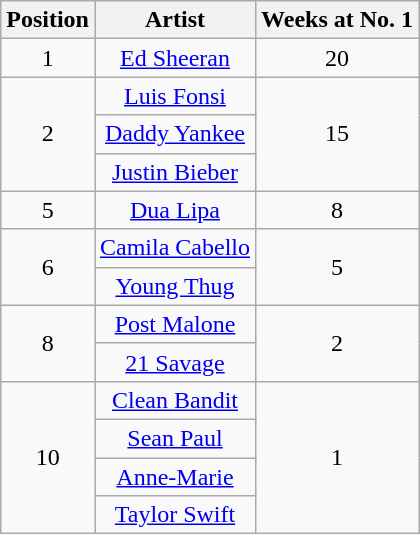<table class="wikitable">
<tr>
<th style="text-align: center;">Position</th>
<th style="text-align: center;">Artist</th>
<th style="text-align: center;">Weeks at No. 1</th>
</tr>
<tr>
<td style="text-align: center;">1</td>
<td style="text-align: center;"><a href='#'>Ed Sheeran</a></td>
<td style="text-align: center;">20</td>
</tr>
<tr>
<td style="text-align: center;" rowspan=3>2</td>
<td style="text-align: center;"><a href='#'>Luis Fonsi</a></td>
<td style="text-align: center;" rowspan=3>15</td>
</tr>
<tr>
<td style="text-align: center;"><a href='#'>Daddy Yankee</a></td>
</tr>
<tr>
<td style="text-align: center;"><a href='#'>Justin Bieber</a></td>
</tr>
<tr>
<td style="text-align: center;">5</td>
<td style="text-align: center;"><a href='#'>Dua Lipa</a></td>
<td style="text-align: center;">8</td>
</tr>
<tr>
<td style="text-align: center;" rowspan=2>6</td>
<td style="text-align: center;"><a href='#'>Camila Cabello</a></td>
<td style="text-align: center;" rowspan=2>5</td>
</tr>
<tr>
<td style="text-align: center;"><a href='#'>Young Thug</a></td>
</tr>
<tr>
<td style="text-align: center;" rowspan=2>8</td>
<td style="text-align: center;"><a href='#'>Post Malone</a></td>
<td style="text-align: center;" rowspan=2>2</td>
</tr>
<tr>
<td style="text-align: center;"><a href='#'>21 Savage</a></td>
</tr>
<tr>
<td style="text-align: center;" rowspan=4>10</td>
<td style="text-align: center;"><a href='#'>Clean Bandit</a></td>
<td style="text-align: center;" rowspan=4>1</td>
</tr>
<tr>
<td style="text-align: center;"><a href='#'>Sean Paul</a></td>
</tr>
<tr>
<td style="text-align: center;"><a href='#'>Anne-Marie</a></td>
</tr>
<tr>
<td style="text-align: center;"><a href='#'>Taylor Swift</a></td>
</tr>
</table>
